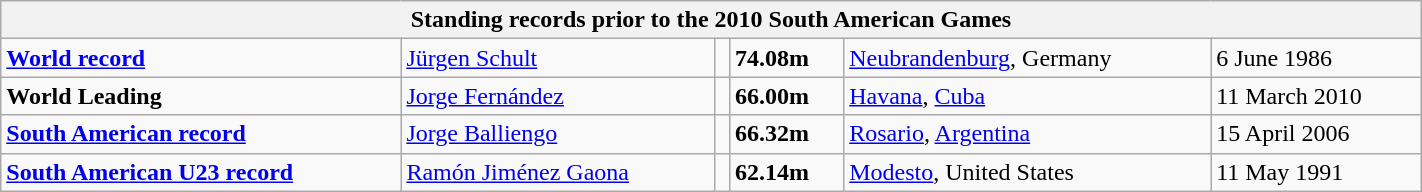<table class="wikitable" width=75%>
<tr>
<th colspan="6">Standing records prior to the 2010 South American Games</th>
</tr>
<tr>
<td><strong><a href='#'>World record</a></strong></td>
<td><a href='#'>Jürgen Schult</a></td>
<td align=left></td>
<td><strong>74.08m</strong></td>
<td><a href='#'>Neubrandenburg</a>, Germany</td>
<td>6 June 1986</td>
</tr>
<tr>
<td><strong>World Leading</strong></td>
<td><a href='#'>Jorge Fernández</a></td>
<td align=left></td>
<td><strong>66.00m</strong></td>
<td><a href='#'>Havana</a>, <a href='#'>Cuba</a></td>
<td>11 March 2010</td>
</tr>
<tr>
<td><strong><a href='#'>South American record</a></strong></td>
<td><a href='#'>Jorge Balliengo</a></td>
<td align=left></td>
<td><strong>66.32m</strong></td>
<td><a href='#'>Rosario</a>, <a href='#'>Argentina</a></td>
<td>15 April 2006</td>
</tr>
<tr>
<td><strong><a href='#'>South American U23 record</a></strong></td>
<td><a href='#'>Ramón Jiménez Gaona</a></td>
<td align=left></td>
<td><strong>62.14m</strong></td>
<td><a href='#'>Modesto</a>, United States</td>
<td>11 May 1991</td>
</tr>
</table>
